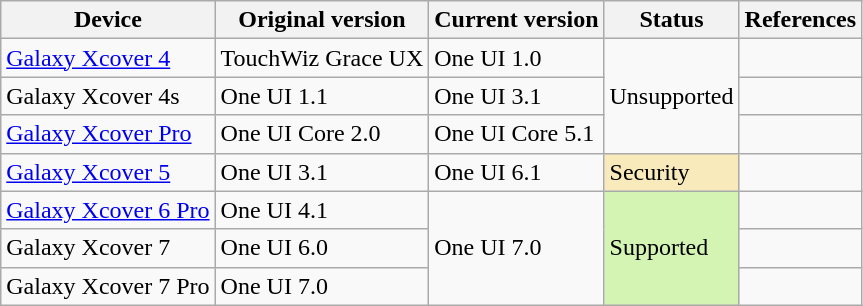<table class="wikitable">
<tr>
<th>Device</th>
<th>Original version</th>
<th>Current version</th>
<th>Status</th>
<th>References</th>
</tr>
<tr>
<td><a href='#'>Galaxy Xcover 4</a></td>
<td>TouchWiz Grace UX</td>
<td>One UI 1.0</td>
<td rowspan="3">Unsupported</td>
<td></td>
</tr>
<tr>
<td>Galaxy Xcover 4s</td>
<td>One UI 1.1</td>
<td>One UI 3.1</td>
<td></td>
</tr>
<tr>
<td><a href='#'>Galaxy Xcover Pro</a></td>
<td>One UI Core 2.0</td>
<td>One UI Core 5.1</td>
<td></td>
</tr>
<tr>
<td><a href='#'>Galaxy Xcover 5</a></td>
<td>One UI 3.1</td>
<td>One UI 6.1</td>
<td rowspan="1" style="background: #f8eaba">Security</td>
<td></td>
</tr>
<tr>
<td><a href='#'>Galaxy Xcover 6 Pro</a></td>
<td>One UI 4.1</td>
<td rowspan="3">One UI 7.0</td>
<td rowspan="3" style="background: #d4f4b4">Supported</td>
<td></td>
</tr>
<tr>
<td>Galaxy Xcover 7</td>
<td>One UI 6.0</td>
<td></td>
</tr>
<tr>
<td>Galaxy Xcover 7 Pro</td>
<td>One UI 7.0</td>
<td></td>
</tr>
</table>
